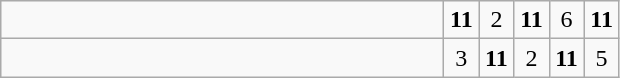<table class="wikitable">
<tr>
<td style="width:18em"><strong></strong></td>
<td align=center style="width:1em"><strong>11</strong></td>
<td align=center style="width:1em">2</td>
<td align=center style="width:1em"><strong>11</strong></td>
<td align=center style="width:1em">6</td>
<td align=center style="width:1em"><strong>11</strong></td>
</tr>
<tr>
<td style="width:18em"></td>
<td align=center style="width:1em">3</td>
<td align=center style="width:1em"><strong>11</strong></td>
<td align=center style="width:1em">2</td>
<td align=center style="width:1em"><strong>11</strong></td>
<td align=center style="width:1em">5</td>
</tr>
</table>
